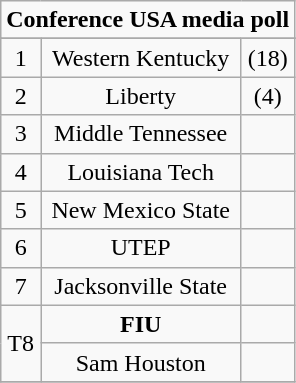<table class="wikitable" style="display: inline-table;">
<tr>
<td align="center" Colspan="3"><strong>Conference USA media poll</strong></td>
</tr>
<tr align="center">
</tr>
<tr align="center">
<td>1</td>
<td>Western Kentucky</td>
<td>(18)</td>
</tr>
<tr align="center">
<td>2</td>
<td>Liberty</td>
<td>(4)</td>
</tr>
<tr align="center">
<td>3</td>
<td>Middle Tennessee</td>
<td></td>
</tr>
<tr align="center">
<td>4</td>
<td>Louisiana Tech</td>
<td></td>
</tr>
<tr align="center">
<td>5</td>
<td>New Mexico State</td>
<td></td>
</tr>
<tr align="center">
<td>6</td>
<td>UTEP</td>
<td></td>
</tr>
<tr align="center">
<td>7</td>
<td>Jacksonville State</td>
<td></td>
</tr>
<tr align="center">
<td rowspan=2>T8</td>
<td><strong>FIU</strong></td>
<td></td>
</tr>
<tr align="center">
<td>Sam Houston</td>
<td></td>
</tr>
<tr>
</tr>
</table>
